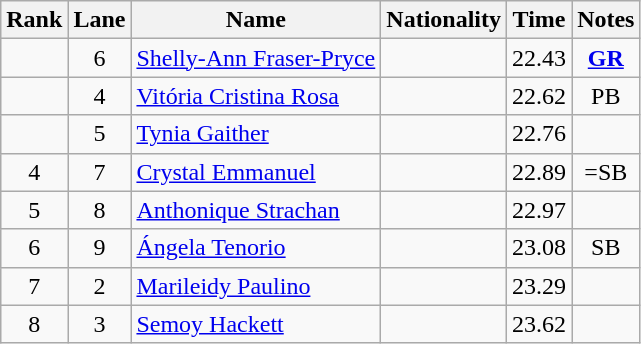<table class="wikitable sortable" style="text-align:center">
<tr>
<th>Rank</th>
<th>Lane</th>
<th>Name</th>
<th>Nationality</th>
<th>Time</th>
<th>Notes</th>
</tr>
<tr>
<td></td>
<td>6</td>
<td align=left><a href='#'>Shelly-Ann Fraser-Pryce</a></td>
<td align=left></td>
<td>22.43</td>
<td><strong><a href='#'>GR</a></strong></td>
</tr>
<tr>
<td></td>
<td>4</td>
<td align=left><a href='#'>Vitória Cristina Rosa</a></td>
<td align=left></td>
<td>22.62</td>
<td>PB</td>
</tr>
<tr>
<td></td>
<td>5</td>
<td align=left><a href='#'>Tynia Gaither</a></td>
<td align=left></td>
<td>22.76</td>
<td></td>
</tr>
<tr>
<td>4</td>
<td>7</td>
<td align=left><a href='#'>Crystal Emmanuel</a></td>
<td align=left></td>
<td>22.89</td>
<td>=SB</td>
</tr>
<tr>
<td>5</td>
<td>8</td>
<td align=left><a href='#'>Anthonique Strachan</a></td>
<td align=left></td>
<td>22.97</td>
<td></td>
</tr>
<tr>
<td>6</td>
<td>9</td>
<td align=left><a href='#'>Ángela Tenorio</a></td>
<td align=left></td>
<td>23.08</td>
<td>SB</td>
</tr>
<tr>
<td>7</td>
<td>2</td>
<td align=left><a href='#'>Marileidy Paulino</a></td>
<td align=left></td>
<td>23.29</td>
<td></td>
</tr>
<tr>
<td>8</td>
<td>3</td>
<td align=left><a href='#'>Semoy Hackett</a></td>
<td align=left></td>
<td>23.62</td>
<td></td>
</tr>
</table>
